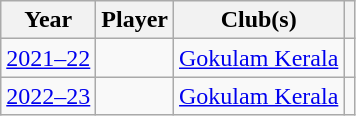<table class="sortable wikitable";>
<tr>
<th>Year</th>
<th>Player</th>
<th>Club(s)</th>
<th class="unsortable" align=center></th>
</tr>
<tr>
<td><a href='#'>2021–22</a></td>
<td align=left></td>
<td align=left><a href='#'>Gokulam Kerala</a></td>
<td></td>
</tr>
<tr>
<td><a href='#'>2022–23</a></td>
<td align=left></td>
<td align=left><a href='#'>Gokulam Kerala</a></td>
<td></td>
</tr>
</table>
